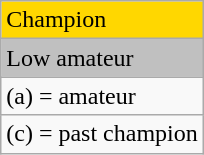<table class="wikitable">
<tr style="background:gold">
<td>Champion</td>
</tr>
<tr style="background:silver">
<td>Low amateur</td>
</tr>
<tr>
<td>(a) = amateur</td>
</tr>
<tr>
<td>(c) = past champion</td>
</tr>
</table>
